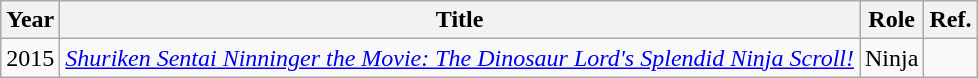<table class="wikitable">
<tr>
<th>Year</th>
<th>Title</th>
<th>Role</th>
<th>Ref.</th>
</tr>
<tr>
<td>2015</td>
<td><em><a href='#'>Shuriken Sentai Ninninger the Movie: The Dinosaur Lord's Splendid Ninja Scroll!</a></em></td>
<td>Ninja</td>
<td></td>
</tr>
</table>
